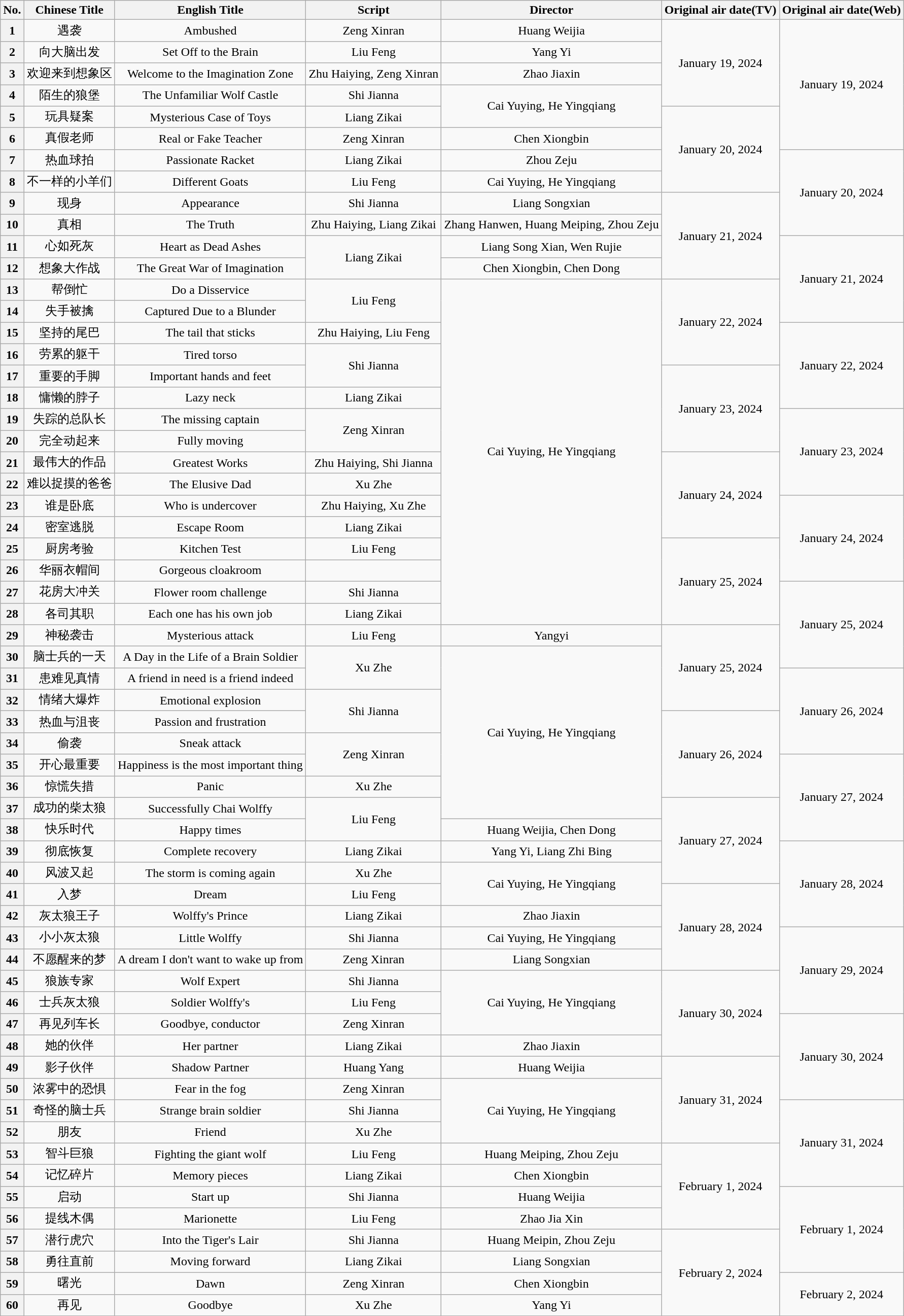<table class="wikitable" style="text-align:center;">
<tr>
<th>No.</th>
<th>Chinese Title</th>
<th>English Title</th>
<th>Script</th>
<th>Director</th>
<th>Original air date(TV)</th>
<th>Original air date(Web)</th>
</tr>
<tr>
<th>1</th>
<td>遇袭</td>
<td>Ambushed</td>
<td>Zeng Xinran</td>
<td>Huang Weijia</td>
<td rowspan="4">January 19, 2024</td>
<td rowspan="6">January 19, 2024</td>
</tr>
<tr>
<th>2</th>
<td>向大脑出发</td>
<td>Set Off to the Brain</td>
<td>Liu Feng</td>
<td>Yang Yi</td>
</tr>
<tr>
<th>3</th>
<td>欢迎来到想象区</td>
<td>Welcome to the Imagination Zone</td>
<td>Zhu Haiying, Zeng Xinran</td>
<td>Zhao Jiaxin</td>
</tr>
<tr>
<th>4</th>
<td>陌生的狼堡</td>
<td>The Unfamiliar Wolf Castle</td>
<td>Shi Jianna</td>
<td rowspan="2">Cai Yuying, He Yingqiang</td>
</tr>
<tr>
<th>5</th>
<td>玩具疑案</td>
<td>Mysterious Case of Toys</td>
<td>Liang Zikai</td>
<td rowspan="4">January 20, 2024</td>
</tr>
<tr>
<th>6</th>
<td>真假老师</td>
<td>Real or Fake Teacher</td>
<td>Zeng Xinran</td>
<td>Chen Xiongbin</td>
</tr>
<tr>
<th>7</th>
<td>热血球拍</td>
<td>Passionate Racket</td>
<td>Liang Zikai</td>
<td>Zhou Zeju</td>
<td rowspan="4">January 20, 2024</td>
</tr>
<tr>
<th>8</th>
<td>不一样的小羊们</td>
<td>Different Goats</td>
<td>Liu Feng</td>
<td>Cai Yuying, He Yingqiang</td>
</tr>
<tr>
<th>9</th>
<td>现身</td>
<td>Appearance</td>
<td>Shi Jianna</td>
<td>Liang Songxian</td>
<td rowspan="4">January 21, 2024</td>
</tr>
<tr>
<th>10</th>
<td>真相</td>
<td>The Truth</td>
<td>Zhu Haiying, Liang Zikai</td>
<td>Zhang Hanwen, Huang Meiping, Zhou Zeju</td>
</tr>
<tr>
<th>11</th>
<td>心如死灰</td>
<td>Heart as Dead Ashes</td>
<td rowspan="2">Liang Zikai</td>
<td>Liang Song Xian, Wen Rujie</td>
<td rowspan="4">January 21, 2024</td>
</tr>
<tr>
<th>12</th>
<td>想象大作战</td>
<td>The Great War of Imagination</td>
<td>Chen Xiongbin, Chen Dong</td>
</tr>
<tr>
<th>13</th>
<td>帮倒忙</td>
<td>Do a Disservice</td>
<td rowspan="2">Liu Feng</td>
<td rowspan="16">Cai Yuying, He Yingqiang</td>
<td rowspan="4">January 22, 2024</td>
</tr>
<tr>
<th>14</th>
<td>失手被擒</td>
<td>Captured Due to a Blunder</td>
</tr>
<tr>
<th>15</th>
<td>坚持的尾巴</td>
<td>The tail that sticks</td>
<td>Zhu Haiying, Liu Feng</td>
<td rowspan="4">January 22, 2024</td>
</tr>
<tr>
<th>16</th>
<td>劳累的躯干</td>
<td>Tired torso</td>
<td rowspan="2">Shi Jianna</td>
</tr>
<tr>
<th>17</th>
<td>重要的手脚</td>
<td>Important hands and feet</td>
<td rowspan="4">January 23, 2024</td>
</tr>
<tr>
<th>18</th>
<td>慵懒的脖子</td>
<td>Lazy neck</td>
<td>Liang Zikai</td>
</tr>
<tr>
<th>19</th>
<td>失踪的总队长</td>
<td>The missing captain</td>
<td rowspan="2">Zeng Xinran</td>
<td rowspan="4">January 23, 2024</td>
</tr>
<tr>
<th>20</th>
<td>完全动起来</td>
<td>Fully moving</td>
</tr>
<tr>
<th>21</th>
<td>最伟大的作品</td>
<td>Greatest Works</td>
<td>Zhu Haiying, Shi Jianna</td>
<td rowspan="4">January 24, 2024</td>
</tr>
<tr>
<th>22</th>
<td>难以捉摸的爸爸</td>
<td>The Elusive Dad</td>
<td>Xu Zhe</td>
</tr>
<tr>
<th>23</th>
<td>谁是卧底</td>
<td>Who is undercover</td>
<td>Zhu Haiying, Xu Zhe</td>
<td rowspan="4">January 24, 2024</td>
</tr>
<tr>
<th>24</th>
<td>密室逃脱</td>
<td>Escape Room</td>
<td>Liang Zikai</td>
</tr>
<tr>
<th>25</th>
<td>厨房考验</td>
<td>Kitchen Test</td>
<td>Liu Feng</td>
<td rowspan="4">January 25, 2024</td>
</tr>
<tr>
<th>26</th>
<td>华丽衣帽间</td>
<td>Gorgeous cloakroom</td>
</tr>
<tr>
<th>27</th>
<td>花房大冲关</td>
<td>Flower room challenge</td>
<td>Shi Jianna</td>
<td rowspan="4">January 25, 2024</td>
</tr>
<tr>
<th>28</th>
<td>各司其职</td>
<td>Each one has his own job</td>
<td>Liang Zikai</td>
</tr>
<tr>
<th>29</th>
<td>神秘袭击</td>
<td>Mysterious attack</td>
<td>Liu Feng</td>
<td>Yangyi</td>
<td rowspan="4">January 25, 2024</td>
</tr>
<tr>
<th>30</th>
<td>脑士兵的一天</td>
<td>A Day in the Life of a Brain Soldier</td>
<td rowspan="2">Xu Zhe</td>
<td rowspan="8">Cai Yuying, He Yingqiang</td>
</tr>
<tr>
<th>31</th>
<td>患难见真情</td>
<td>A friend in need is a friend indeed</td>
<td rowspan="4">January 26, 2024</td>
</tr>
<tr>
<th>32</th>
<td>情绪大爆炸</td>
<td>Emotional explosion</td>
<td rowspan="2">Shi Jianna</td>
</tr>
<tr>
<th>33</th>
<td>热血与沮丧</td>
<td>Passion and frustration</td>
<td rowspan="4">January 26, 2024</td>
</tr>
<tr>
<th>34</th>
<td>偷袭</td>
<td>Sneak attack</td>
<td rowspan="2">Zeng Xinran</td>
</tr>
<tr>
<th>35</th>
<td>开心最重要</td>
<td>Happiness is the most important thing</td>
<td rowspan="4">January 27, 2024</td>
</tr>
<tr>
<th>36</th>
<td>惊慌失措</td>
<td>Panic</td>
<td>Xu Zhe</td>
</tr>
<tr>
<th>37</th>
<td>成功的柴太狼</td>
<td>Successfully Chai Wolffy</td>
<td rowspan="2">Liu Feng</td>
<td rowspan="4">January 27, 2024</td>
</tr>
<tr>
<th>38</th>
<td>快乐时代</td>
<td>Happy times</td>
<td>Huang Weijia, Chen Dong</td>
</tr>
<tr>
<th>39</th>
<td>彻底恢复</td>
<td>Complete recovery</td>
<td>Liang Zikai</td>
<td>Yang Yi, Liang Zhi Bing</td>
<td rowspan="4">January 28, 2024</td>
</tr>
<tr>
<th>40</th>
<td>风波又起</td>
<td>The storm is coming again</td>
<td>Xu Zhe</td>
<td rowspan="2">Cai Yuying, He Yingqiang</td>
</tr>
<tr>
<th>41</th>
<td>入梦</td>
<td>Dream</td>
<td>Liu Feng</td>
<td rowspan="4">January 28, 2024</td>
</tr>
<tr>
<th>42</th>
<td>灰太狼王子</td>
<td>Wolffy's Prince</td>
<td>Liang Zikai</td>
<td>Zhao Jiaxin</td>
</tr>
<tr>
<th>43</th>
<td>小小灰太狼</td>
<td>Little Wolffy</td>
<td>Shi Jianna</td>
<td>Cai Yuying, He Yingqiang</td>
<td rowspan="4">January 29, 2024</td>
</tr>
<tr>
<th>44</th>
<td>不愿醒来的梦</td>
<td>A dream I don't want to wake up from</td>
<td>Zeng Xinran</td>
<td>Liang Songxian</td>
</tr>
<tr>
<th>45</th>
<td>狼族专家</td>
<td>Wolf Expert</td>
<td>Shi Jianna</td>
<td rowspan="3">Cai Yuying, He Yingqiang</td>
<td rowspan="4">January 30, 2024</td>
</tr>
<tr>
<th>46</th>
<td>士兵灰太狼</td>
<td>Soldier Wolffy's</td>
<td>Liu Feng</td>
</tr>
<tr>
<th>47</th>
<td>再见列车长</td>
<td>Goodbye, conductor</td>
<td>Zeng Xinran</td>
<td rowspan="4">January 30, 2024</td>
</tr>
<tr>
<th>48</th>
<td>她的伙伴</td>
<td>Her partner</td>
<td>Liang Zikai</td>
<td>Zhao Jiaxin</td>
</tr>
<tr>
<th>49</th>
<td>影子伙伴</td>
<td>Shadow Partner</td>
<td>Huang Yang</td>
<td>Huang Weijia</td>
<td rowspan="4">January 31, 2024</td>
</tr>
<tr>
<th>50</th>
<td>浓雾中的恐惧</td>
<td>Fear in the fog</td>
<td>Zeng Xinran</td>
<td rowspan="3">Cai Yuying, He Yingqiang</td>
</tr>
<tr>
<th>51</th>
<td>奇怪的脑士兵</td>
<td>Strange brain soldier</td>
<td>Shi Jianna</td>
<td rowspan="4">January 31, 2024</td>
</tr>
<tr>
<th>52</th>
<td>朋友</td>
<td>Friend</td>
<td>Xu Zhe</td>
</tr>
<tr>
<th>53</th>
<td>智斗巨狼</td>
<td>Fighting the giant wolf</td>
<td>Liu Feng</td>
<td>Huang Meiping, Zhou Zeju</td>
<td rowspan="4">February 1, 2024</td>
</tr>
<tr>
<th>54</th>
<td>记忆碎片</td>
<td>Memory pieces</td>
<td>Liang Zikai</td>
<td>Chen Xiongbin</td>
</tr>
<tr>
<th>55</th>
<td>启动</td>
<td>Start up</td>
<td>Shi Jianna</td>
<td>Huang Weijia</td>
<td rowspan="4">February 1, 2024</td>
</tr>
<tr>
<th>56</th>
<td>提线木偶</td>
<td>Marionette</td>
<td>Liu Feng</td>
<td>Zhao Jia Xin</td>
</tr>
<tr>
<th>57</th>
<td>潜行虎穴</td>
<td>Into the Tiger's Lair</td>
<td>Shi Jianna</td>
<td>Huang Meipin, Zhou Zeju</td>
<td rowspan="4">February 2, 2024</td>
</tr>
<tr>
<th>58</th>
<td>勇往直前</td>
<td>Moving forward</td>
<td>Liang Zikai</td>
<td>Liang Songxian</td>
</tr>
<tr>
<th>59</th>
<td>曙光</td>
<td>Dawn</td>
<td>Zeng Xinran</td>
<td>Chen Xiongbin</td>
<td rowspan="2">February 2, 2024</td>
</tr>
<tr>
<th>60</th>
<td>再见</td>
<td>Goodbye</td>
<td>Xu Zhe</td>
<td>Yang Yi</td>
</tr>
</table>
